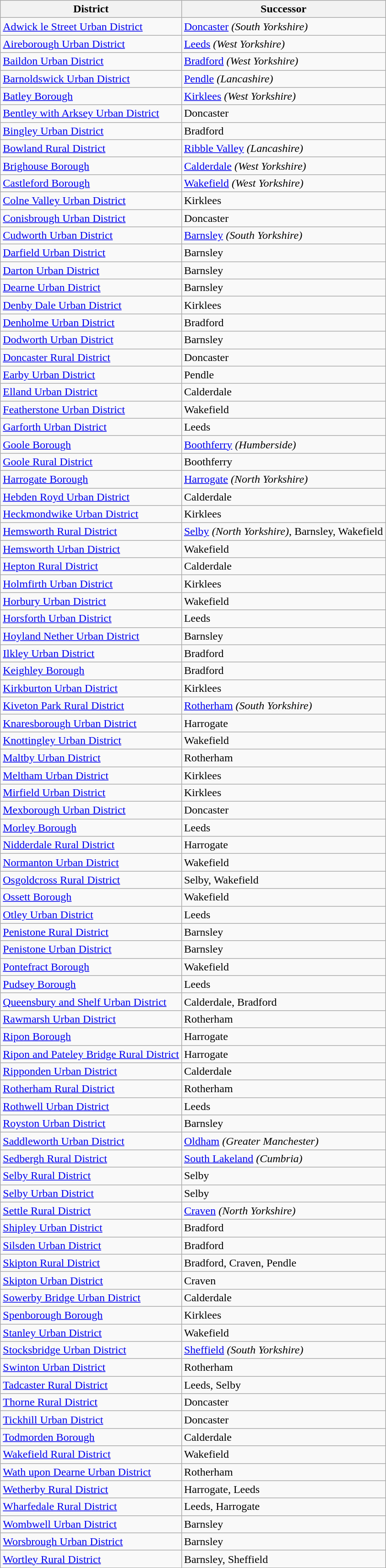<table class="wikitable">
<tr>
<th>District</th>
<th>Successor</th>
</tr>
<tr>
<td><a href='#'>Adwick le Street Urban District </a></td>
<td><a href='#'>Doncaster</a> <em>(South Yorkshire)</em></td>
</tr>
<tr>
<td><a href='#'>Aireborough Urban District </a></td>
<td><a href='#'>Leeds</a> <em>(West Yorkshire)</em></td>
</tr>
<tr>
<td><a href='#'>Baildon Urban District</a></td>
<td><a href='#'>Bradford</a> <em>(West Yorkshire)</em></td>
</tr>
<tr>
<td><a href='#'>Barnoldswick Urban District </a></td>
<td><a href='#'>Pendle</a> <em>(Lancashire)</em></td>
</tr>
<tr>
<td><a href='#'>Batley Borough </a></td>
<td><a href='#'>Kirklees</a> <em>(West Yorkshire)</em></td>
</tr>
<tr>
<td><a href='#'>Bentley with Arksey Urban District </a></td>
<td>Doncaster</td>
</tr>
<tr>
<td><a href='#'>Bingley Urban District</a></td>
<td>Bradford</td>
</tr>
<tr>
<td><a href='#'>Bowland Rural District</a></td>
<td><a href='#'>Ribble Valley</a> <em>(Lancashire)</em></td>
</tr>
<tr>
<td><a href='#'>Brighouse Borough</a></td>
<td><a href='#'>Calderdale</a> <em>(West Yorkshire)</em></td>
</tr>
<tr>
<td><a href='#'>Castleford Borough</a></td>
<td><a href='#'>Wakefield</a> <em>(West Yorkshire)</em></td>
</tr>
<tr>
<td><a href='#'>Colne Valley Urban District</a></td>
<td>Kirklees</td>
</tr>
<tr>
<td><a href='#'>Conisbrough Urban District</a></td>
<td>Doncaster</td>
</tr>
<tr>
<td><a href='#'>Cudworth Urban District</a></td>
<td><a href='#'>Barnsley</a> <em>(South Yorkshire)</em></td>
</tr>
<tr>
<td><a href='#'>Darfield Urban District</a></td>
<td>Barnsley</td>
</tr>
<tr>
<td><a href='#'>Darton Urban District</a></td>
<td>Barnsley</td>
</tr>
<tr>
<td><a href='#'>Dearne Urban District</a></td>
<td>Barnsley</td>
</tr>
<tr>
<td><a href='#'>Denby Dale Urban District</a></td>
<td>Kirklees</td>
</tr>
<tr>
<td><a href='#'>Denholme Urban District</a></td>
<td>Bradford</td>
</tr>
<tr>
<td><a href='#'>Dodworth Urban District</a></td>
<td>Barnsley</td>
</tr>
<tr>
<td><a href='#'>Doncaster Rural District</a></td>
<td>Doncaster</td>
</tr>
<tr>
<td><a href='#'>Earby Urban District</a></td>
<td>Pendle</td>
</tr>
<tr>
<td><a href='#'>Elland Urban District</a></td>
<td>Calderdale</td>
</tr>
<tr>
<td><a href='#'>Featherstone Urban District</a></td>
<td>Wakefield</td>
</tr>
<tr>
<td><a href='#'>Garforth Urban District </a></td>
<td>Leeds</td>
</tr>
<tr>
<td><a href='#'>Goole Borough</a></td>
<td><a href='#'>Boothferry</a> <em>(Humberside)</em></td>
</tr>
<tr>
<td><a href='#'>Goole Rural District</a></td>
<td>Boothferry</td>
</tr>
<tr>
<td><a href='#'>Harrogate Borough</a></td>
<td><a href='#'>Harrogate</a> <em>(North Yorkshire)</em></td>
</tr>
<tr>
<td><a href='#'>Hebden Royd Urban District</a></td>
<td>Calderdale</td>
</tr>
<tr>
<td><a href='#'>Heckmondwike Urban District</a></td>
<td>Kirklees</td>
</tr>
<tr>
<td><a href='#'>Hemsworth Rural District</a></td>
<td><a href='#'>Selby</a> <em>(North Yorkshire)</em>, Barnsley, Wakefield</td>
</tr>
<tr>
<td><a href='#'>Hemsworth Urban District</a></td>
<td>Wakefield</td>
</tr>
<tr>
<td><a href='#'>Hepton Rural District</a></td>
<td>Calderdale</td>
</tr>
<tr>
<td><a href='#'>Holmfirth Urban District</a></td>
<td>Kirklees</td>
</tr>
<tr>
<td><a href='#'>Horbury Urban District</a></td>
<td>Wakefield</td>
</tr>
<tr>
<td><a href='#'>Horsforth Urban District</a></td>
<td>Leeds</td>
</tr>
<tr>
<td><a href='#'>Hoyland Nether Urban District</a></td>
<td>Barnsley</td>
</tr>
<tr>
<td><a href='#'>Ilkley Urban District</a></td>
<td>Bradford</td>
</tr>
<tr>
<td><a href='#'>Keighley Borough</a></td>
<td>Bradford</td>
</tr>
<tr>
<td><a href='#'>Kirkburton Urban District</a></td>
<td>Kirklees</td>
</tr>
<tr>
<td><a href='#'>Kiveton Park Rural District</a></td>
<td><a href='#'>Rotherham</a> <em>(South Yorkshire)</em></td>
</tr>
<tr>
<td><a href='#'>Knaresborough Urban District</a></td>
<td>Harrogate</td>
</tr>
<tr>
<td><a href='#'>Knottingley Urban District</a></td>
<td>Wakefield</td>
</tr>
<tr>
<td><a href='#'>Maltby Urban District</a></td>
<td>Rotherham</td>
</tr>
<tr>
<td><a href='#'>Meltham Urban District</a></td>
<td>Kirklees</td>
</tr>
<tr>
<td><a href='#'>Mirfield Urban District</a></td>
<td>Kirklees</td>
</tr>
<tr>
<td><a href='#'>Mexborough Urban District</a></td>
<td>Doncaster</td>
</tr>
<tr>
<td><a href='#'>Morley Borough</a></td>
<td>Leeds</td>
</tr>
<tr>
<td><a href='#'>Nidderdale Rural District</a></td>
<td>Harrogate</td>
</tr>
<tr>
<td><a href='#'>Normanton Urban District</a></td>
<td>Wakefield</td>
</tr>
<tr>
<td><a href='#'>Osgoldcross Rural District</a></td>
<td>Selby, Wakefield</td>
</tr>
<tr>
<td><a href='#'>Ossett Borough</a></td>
<td>Wakefield</td>
</tr>
<tr>
<td><a href='#'>Otley Urban District</a></td>
<td>Leeds</td>
</tr>
<tr>
<td><a href='#'>Penistone Rural District</a></td>
<td>Barnsley</td>
</tr>
<tr>
<td><a href='#'>Penistone Urban District</a></td>
<td>Barnsley</td>
</tr>
<tr>
<td><a href='#'>Pontefract Borough</a></td>
<td>Wakefield</td>
</tr>
<tr>
<td><a href='#'>Pudsey Borough</a></td>
<td>Leeds</td>
</tr>
<tr>
<td><a href='#'>Queensbury and Shelf Urban District</a></td>
<td>Calderdale, Bradford</td>
</tr>
<tr>
<td><a href='#'>Rawmarsh Urban District</a></td>
<td>Rotherham</td>
</tr>
<tr>
<td><a href='#'>Ripon Borough</a></td>
<td>Harrogate</td>
</tr>
<tr>
<td><a href='#'>Ripon and Pateley Bridge Rural District</a></td>
<td>Harrogate</td>
</tr>
<tr>
<td><a href='#'>Ripponden Urban District</a></td>
<td>Calderdale</td>
</tr>
<tr>
<td><a href='#'>Rotherham Rural District</a></td>
<td>Rotherham</td>
</tr>
<tr>
<td><a href='#'>Rothwell Urban District</a></td>
<td>Leeds</td>
</tr>
<tr>
<td><a href='#'>Royston Urban District</a></td>
<td>Barnsley</td>
</tr>
<tr>
<td><a href='#'>Saddleworth Urban District</a></td>
<td><a href='#'>Oldham</a> <em>(Greater Manchester)</em></td>
</tr>
<tr>
<td><a href='#'>Sedbergh Rural District</a></td>
<td><a href='#'>South Lakeland</a> <em>(Cumbria)</em></td>
</tr>
<tr>
<td><a href='#'>Selby Rural District</a></td>
<td>Selby</td>
</tr>
<tr>
<td><a href='#'>Selby Urban District</a></td>
<td>Selby</td>
</tr>
<tr>
<td><a href='#'>Settle Rural District</a></td>
<td><a href='#'>Craven</a> <em>(North Yorkshire)</em></td>
</tr>
<tr>
<td><a href='#'>Shipley Urban District</a></td>
<td>Bradford</td>
</tr>
<tr>
<td><a href='#'>Silsden Urban District</a></td>
<td>Bradford</td>
</tr>
<tr>
<td><a href='#'>Skipton Rural District</a></td>
<td>Bradford, Craven, Pendle</td>
</tr>
<tr>
<td><a href='#'>Skipton Urban District</a></td>
<td>Craven</td>
</tr>
<tr>
<td><a href='#'>Sowerby Bridge Urban District</a></td>
<td>Calderdale</td>
</tr>
<tr>
<td><a href='#'>Spenborough Borough</a></td>
<td>Kirklees</td>
</tr>
<tr>
<td><a href='#'>Stanley Urban District</a></td>
<td>Wakefield</td>
</tr>
<tr>
<td><a href='#'>Stocksbridge Urban District</a></td>
<td><a href='#'>Sheffield</a> <em>(South Yorkshire)</em></td>
</tr>
<tr>
<td><a href='#'>Swinton Urban District</a></td>
<td>Rotherham</td>
</tr>
<tr>
<td><a href='#'>Tadcaster Rural District</a></td>
<td>Leeds, Selby</td>
</tr>
<tr>
<td><a href='#'>Thorne Rural District</a></td>
<td>Doncaster</td>
</tr>
<tr>
<td><a href='#'>Tickhill Urban District</a></td>
<td>Doncaster</td>
</tr>
<tr>
<td><a href='#'>Todmorden Borough</a></td>
<td>Calderdale</td>
</tr>
<tr>
<td><a href='#'>Wakefield Rural District</a></td>
<td>Wakefield</td>
</tr>
<tr>
<td><a href='#'>Wath upon Dearne Urban District</a></td>
<td>Rotherham</td>
</tr>
<tr>
<td><a href='#'>Wetherby Rural District</a></td>
<td>Harrogate, Leeds</td>
</tr>
<tr>
<td><a href='#'>Wharfedale Rural District</a></td>
<td>Leeds, Harrogate</td>
</tr>
<tr>
<td><a href='#'>Wombwell Urban District</a></td>
<td>Barnsley</td>
</tr>
<tr>
<td><a href='#'>Worsbrough Urban District </a></td>
<td>Barnsley</td>
</tr>
<tr>
<td><a href='#'>Wortley Rural District</a></td>
<td>Barnsley, Sheffield</td>
</tr>
</table>
